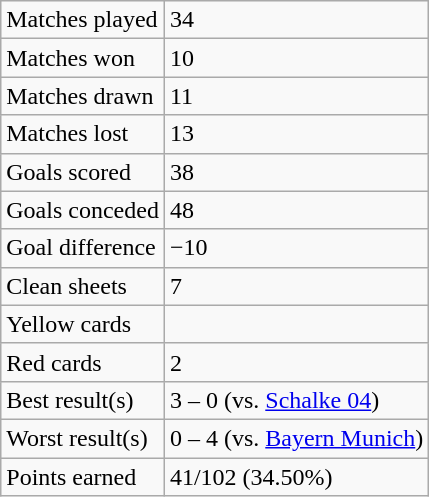<table class="wikitable">
<tr>
<td>Matches played</td>
<td>34</td>
</tr>
<tr>
<td>Matches won</td>
<td>10</td>
</tr>
<tr>
<td>Matches drawn</td>
<td>11</td>
</tr>
<tr>
<td>Matches lost</td>
<td>13</td>
</tr>
<tr>
<td>Goals scored</td>
<td>38</td>
</tr>
<tr>
<td>Goals conceded</td>
<td>48</td>
</tr>
<tr>
<td>Goal difference</td>
<td>−10</td>
</tr>
<tr>
<td>Clean sheets</td>
<td>7</td>
</tr>
<tr>
<td>Yellow cards</td>
<td></td>
</tr>
<tr>
<td>Red cards</td>
<td>2</td>
</tr>
<tr>
<td>Best result(s)</td>
<td>3 – 0 (vs. <a href='#'>Schalke 04</a>)</td>
</tr>
<tr>
<td>Worst result(s)</td>
<td>0 – 4 (vs. <a href='#'>Bayern Munich</a>)</td>
</tr>
<tr>
<td>Points earned</td>
<td>41/102 (34.50%)</td>
</tr>
</table>
